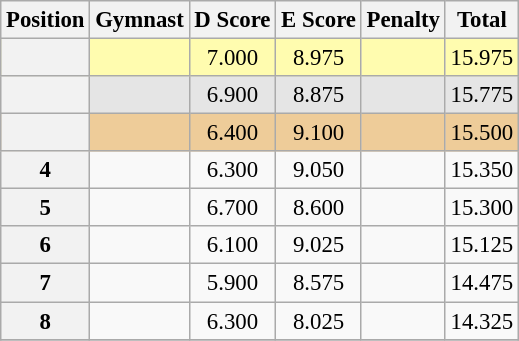<table class="wikitable sortable" style="text-align:center; font-size:95%">
<tr>
<th scope=col>Position</th>
<th scope=col>Gymnast</th>
<th scope=col>D Score</th>
<th scope=col>E Score</th>
<th scope=col>Penalty</th>
<th scope=col>Total</th>
</tr>
<tr bgcolor=fffcaf>
<th scope=row></th>
<td align="left"></td>
<td>7.000</td>
<td>8.975</td>
<td></td>
<td>15.975</td>
</tr>
<tr bgcolor=e5e5e5>
<th scope=row></th>
<td align="left"></td>
<td>6.900</td>
<td>8.875</td>
<td></td>
<td>15.775</td>
</tr>
<tr bgcolor=eecc99>
<th scope=row></th>
<td align="left"></td>
<td>6.400</td>
<td>9.100</td>
<td></td>
<td>15.500</td>
</tr>
<tr>
<th scope=row>4</th>
<td align="left"></td>
<td>6.300</td>
<td>9.050</td>
<td></td>
<td>15.350</td>
</tr>
<tr>
<th scope=row>5</th>
<td align="left"></td>
<td>6.700</td>
<td>8.600</td>
<td></td>
<td>15.300</td>
</tr>
<tr>
<th scope=row>6</th>
<td align="left"></td>
<td>6.100</td>
<td>9.025</td>
<td></td>
<td>15.125</td>
</tr>
<tr>
<th scope=row>7</th>
<td align="left"></td>
<td>5.900</td>
<td>8.575</td>
<td></td>
<td>14.475</td>
</tr>
<tr>
<th scope=row>8</th>
<td align="left"></td>
<td>6.300</td>
<td>8.025</td>
<td></td>
<td>14.325</td>
</tr>
<tr>
</tr>
</table>
